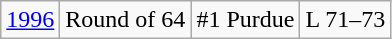<table class="wikitable">
<tr align="center">
<td><a href='#'>1996</a></td>
<td>Round of 64</td>
<td>#1 Purdue</td>
<td>L 71–73</td>
</tr>
</table>
